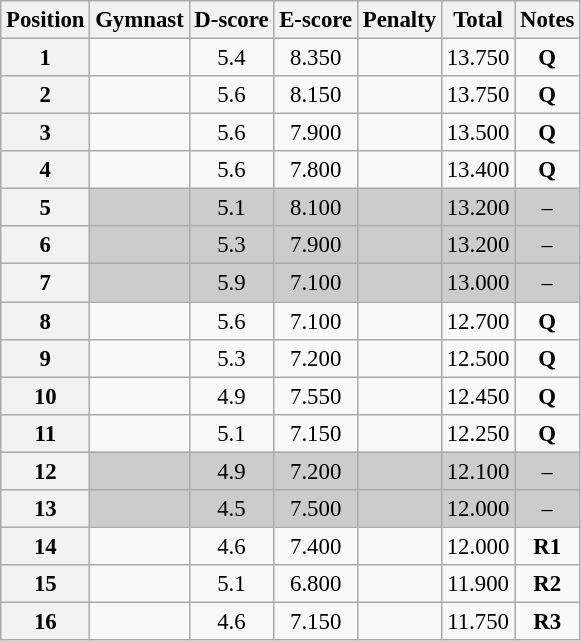<table class="wikitable sortable" style="text-align:center; font-size:95%">
<tr>
<th scope=col>Position</th>
<th scope=col>Gymnast</th>
<th scope=col>D-score</th>
<th scope=col>E-score</th>
<th scope=col>Penalty</th>
<th scope=col>Total</th>
<th scope=col>Notes</th>
</tr>
<tr>
<th scope=row>1</th>
<td align=left></td>
<td>5.4</td>
<td>8.350</td>
<td></td>
<td>13.750</td>
<td><strong>Q</strong></td>
</tr>
<tr>
<th scope=row>2</th>
<td align=left></td>
<td>5.6</td>
<td>8.150</td>
<td></td>
<td>13.750</td>
<td><strong>Q</strong></td>
</tr>
<tr>
<th scope=row>3</th>
<td align=left></td>
<td>5.6</td>
<td>7.900</td>
<td></td>
<td>13.500</td>
<td><strong>Q</strong></td>
</tr>
<tr>
<th scope=row>4</th>
<td align=left></td>
<td>5.6</td>
<td>7.800</td>
<td></td>
<td>13.400</td>
<td><strong>Q</strong></td>
</tr>
<tr bgcolor="cccccc">
<th scope=row>5</th>
<td align=left></td>
<td>5.1</td>
<td>8.100</td>
<td></td>
<td>13.200</td>
<td>–</td>
</tr>
<tr bgcolor="cccccc">
<th scope=row>6</th>
<td align=left></td>
<td>5.3</td>
<td>7.900</td>
<td></td>
<td>13.200</td>
<td>–</td>
</tr>
<tr bgcolor="cccccc">
<th scope=row>7</th>
<td align=left></td>
<td>5.9</td>
<td>7.100</td>
<td></td>
<td>13.000</td>
<td>–</td>
</tr>
<tr>
<th scope=row>8</th>
<td align=left></td>
<td>5.6</td>
<td>7.100</td>
<td></td>
<td>12.700</td>
<td><strong>Q</strong></td>
</tr>
<tr>
<th scope=row>9</th>
<td align=left></td>
<td>5.3</td>
<td>7.200</td>
<td></td>
<td>12.500</td>
<td><strong>Q</strong></td>
</tr>
<tr>
<th scope=row>10</th>
<td align=left></td>
<td>4.9</td>
<td>7.550</td>
<td></td>
<td>12.450</td>
<td><strong>Q</strong></td>
</tr>
<tr>
<th scope=row>11</th>
<td align=left></td>
<td>5.1</td>
<td>7.150</td>
<td></td>
<td>12.250</td>
<td><strong>Q</strong></td>
</tr>
<tr bgcolor="cccccc">
<th scope=row>12</th>
<td align=left></td>
<td>4.9</td>
<td>7.200</td>
<td></td>
<td>12.100</td>
<td>–</td>
</tr>
<tr bgcolor="cccccc">
<th scope=row>13</th>
<td align=left></td>
<td>4.5</td>
<td>7.500</td>
<td></td>
<td>12.000</td>
<td>–</td>
</tr>
<tr>
<th scope=row>14</th>
<td align=left></td>
<td>4.6</td>
<td>7.400</td>
<td></td>
<td>12.000</td>
<td><strong>R1</strong></td>
</tr>
<tr>
<th scope=row>15</th>
<td align=left></td>
<td>5.1</td>
<td>6.800</td>
<td></td>
<td>11.900</td>
<td><strong>R2</strong></td>
</tr>
<tr>
<th scope=row>16</th>
<td align=left></td>
<td>4.6</td>
<td>7.150</td>
<td></td>
<td>11.750</td>
<td><strong>R3</strong></td>
</tr>
</table>
